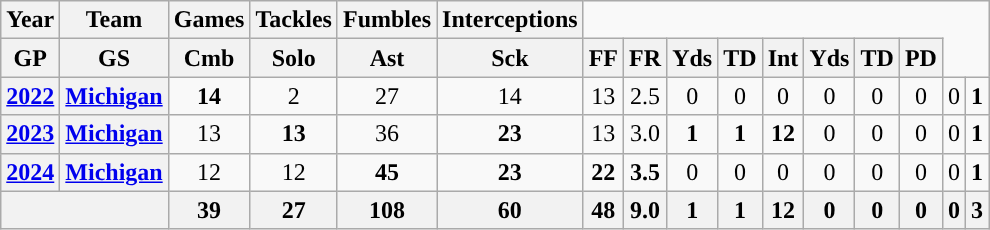<table class= "wikitable" style="text-align:center;">
<tr>
<th>Year</th>
<th>Team</th>
<th>Games</th>
<th>Tackles</th>
<th>Fumbles</th>
<th>Interceptions</th>
</tr>
<tr>
<th>GP</th>
<th>GS</th>
<th>Cmb</th>
<th>Solo</th>
<th>Ast</th>
<th>Sck</th>
<th>FF</th>
<th>FR</th>
<th>Yds</th>
<th>TD</th>
<th>Int</th>
<th>Yds</th>
<th>TD</th>
<th>PD</th>
</tr>
<tr>
<th><a href='#'>2022</a></th>
<th><a href='#'>Michigan</a></th>
<td><strong>14</strong></td>
<td>2</td>
<td>27</td>
<td>14</td>
<td>13</td>
<td>2.5</td>
<td>0</td>
<td>0</td>
<td>0</td>
<td>0</td>
<td>0</td>
<td>0</td>
<td>0</td>
<td><strong>1</strong></td>
</tr>
<tr>
<th><a href='#'>2023</a></th>
<th><a href='#'>Michigan</a></th>
<td>13</td>
<td><strong>13</strong></td>
<td>36</td>
<td><strong>23</strong></td>
<td>13</td>
<td>3.0</td>
<td><strong>1</strong></td>
<td><strong>1</strong></td>
<td><strong>12</strong></td>
<td>0</td>
<td>0</td>
<td>0</td>
<td>0</td>
<td><strong>1</strong></td>
</tr>
<tr>
<th><a href='#'>2024</a></th>
<th><a href='#'>Michigan</a></th>
<td>12</td>
<td>12</td>
<td><strong>45</strong></td>
<td><strong>23</strong></td>
<td><strong>22</strong></td>
<td><strong>3.5</strong></td>
<td>0</td>
<td>0</td>
<td>0</td>
<td>0</td>
<td>0</td>
<td>0</td>
<td>0</td>
<td><strong>1</strong></td>
</tr>
<tr>
<th colspan="2"></th>
<th>39</th>
<th>27</th>
<th>108</th>
<th>60</th>
<th>48</th>
<th>9.0</th>
<th>1</th>
<th>1</th>
<th>12</th>
<th>0</th>
<th>0</th>
<th>0</th>
<th>0</th>
<th>3</th>
</tr>
</table>
